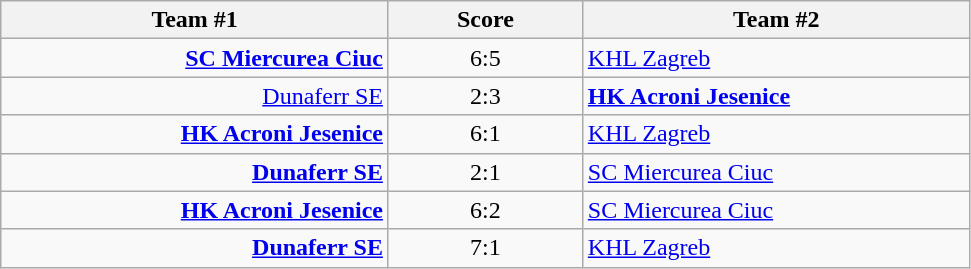<table class="wikitable" style="text-align: center;">
<tr>
<th width=22%>Team #1</th>
<th width=11%>Score</th>
<th width=22%>Team #2</th>
</tr>
<tr>
<td style="text-align: right;"><strong><a href='#'>SC Miercurea Ciuc</a></strong> </td>
<td>6:5</td>
<td style="text-align: left;"> <a href='#'>KHL Zagreb</a></td>
</tr>
<tr>
<td style="text-align: right;"><a href='#'>Dunaferr SE</a> </td>
<td>2:3</td>
<td style="text-align: left;"> <strong><a href='#'>HK Acroni Jesenice</a></strong></td>
</tr>
<tr>
<td style="text-align: right;"><strong><a href='#'>HK Acroni Jesenice</a></strong> </td>
<td>6:1</td>
<td style="text-align: left;"> <a href='#'>KHL Zagreb</a></td>
</tr>
<tr>
<td style="text-align: right;"><strong><a href='#'>Dunaferr SE</a></strong> </td>
<td>2:1</td>
<td style="text-align: left;"> <a href='#'>SC Miercurea Ciuc</a></td>
</tr>
<tr>
<td style="text-align: right;"><strong><a href='#'>HK Acroni Jesenice</a></strong> </td>
<td>6:2</td>
<td style="text-align: left;"> <a href='#'>SC Miercurea Ciuc</a></td>
</tr>
<tr>
<td style="text-align: right;"><strong><a href='#'>Dunaferr SE</a></strong> </td>
<td>7:1</td>
<td style="text-align: left;"> <a href='#'>KHL Zagreb</a></td>
</tr>
</table>
